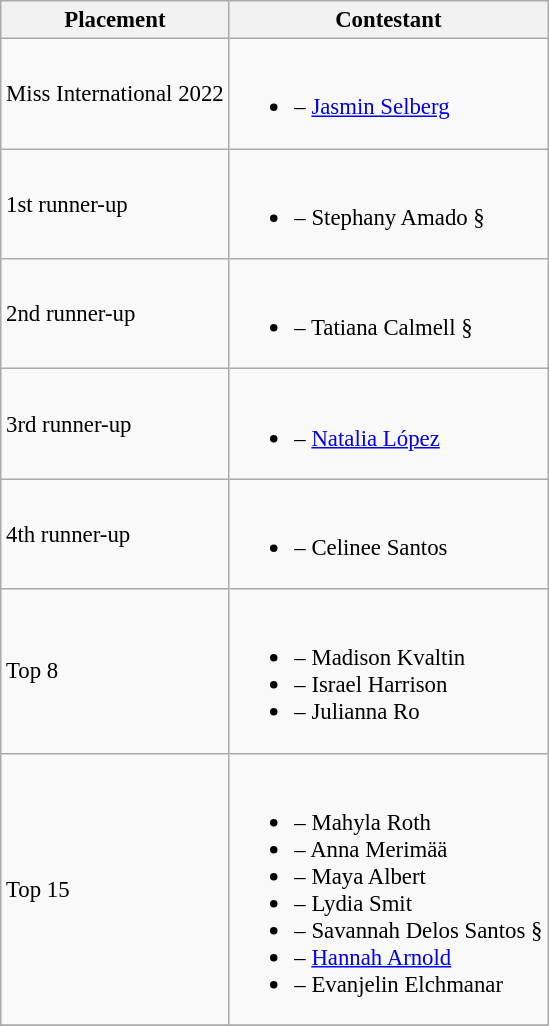<table class="wikitable sortable" style="font-size:95%;">
<tr>
<th>Placement</th>
<th>Contestant</th>
</tr>
<tr>
<td>Miss International 2022</td>
<td><br><ul><li> – <a href='#'>Jasmin Selberg</a></li></ul></td>
</tr>
<tr>
<td>1st runner-up</td>
<td><br><ul><li> – Stephany Amado §</li></ul></td>
</tr>
<tr>
<td>2nd runner-up</td>
<td><br><ul><li> – Tatiana Calmell §</li></ul></td>
</tr>
<tr>
<td>3rd runner-up</td>
<td><br><ul><li> – <a href='#'>Natalia López</a></li></ul></td>
</tr>
<tr>
<td>4th runner-up</td>
<td><br><ul><li> – Celinee Santos</li></ul></td>
</tr>
<tr>
<td>Top 8</td>
<td><br><ul><li> – Madison Kvaltin</li><li> – Israel Harrison</li><li> – Julianna Ro</li></ul></td>
</tr>
<tr>
<td>Top 15</td>
<td><br><ul><li> – Mahyla Roth</li><li> – Anna Merimää</li><li> – Maya Albert</li><li> – Lydia Smit</li><li> – Savannah Delos Santos §</li><li> – <a href='#'>Hannah Arnold</a></li><li> – Evanjelin Elchmanar</li></ul></td>
</tr>
<tr>
</tr>
</table>
